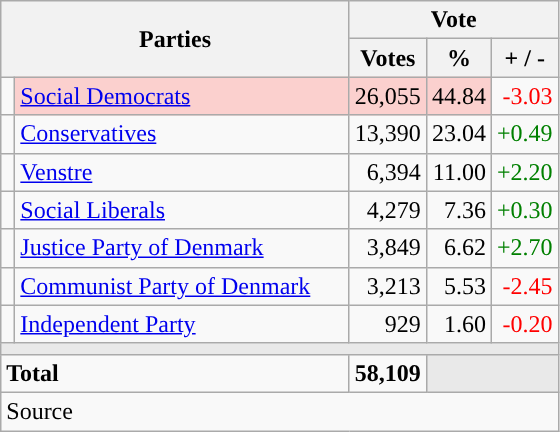<table class="wikitable" style="text-align:right;">
<tr>
<th style="text-align:centre;" rowspan="2" colspan="2" width="225">Parties</th>
<th colspan="3">Vote</th>
</tr>
<tr>
<th width="15">Votes</th>
<th width="15">%</th>
<th width="15">+ / -</th>
</tr>
<tr>
<td width="2" style="color:inherit;background:"></td>
<td bgcolor=#fbd0ce  align="left"><a href='#'>Social Democrats</a></td>
<td bgcolor=#fbd0ce>26,055</td>
<td bgcolor=#fbd0ce>44.84</td>
<td style=color:red;>-3.03</td>
</tr>
<tr>
<td width="2" style="color:inherit;background:"></td>
<td align="left"><a href='#'>Conservatives</a></td>
<td>13,390</td>
<td>23.04</td>
<td style=color:green;>+0.49</td>
</tr>
<tr>
<td width="2" style="color:inherit;background:"></td>
<td align="left"><a href='#'>Venstre</a></td>
<td>6,394</td>
<td>11.00</td>
<td style=color:green;>+2.20</td>
</tr>
<tr>
<td width="2" style="color:inherit;background:"></td>
<td align="left"><a href='#'>Social Liberals</a></td>
<td>4,279</td>
<td>7.36</td>
<td style=color:green;>+0.30</td>
</tr>
<tr>
<td width="2" style="color:inherit;background:"></td>
<td align="left"><a href='#'>Justice Party of Denmark</a></td>
<td>3,849</td>
<td>6.62</td>
<td style=color:green;>+2.70</td>
</tr>
<tr>
<td width="2" style="color:inherit;background:"></td>
<td align="left"><a href='#'>Communist Party of Denmark</a></td>
<td>3,213</td>
<td>5.53</td>
<td style=color:red;>-2.45</td>
</tr>
<tr>
<td width="2" style="color:inherit;background:"></td>
<td align="left"><a href='#'>Independent Party</a></td>
<td>929</td>
<td>1.60</td>
<td style=color:red;>-0.20</td>
</tr>
<tr>
<td colspan="7" bgcolor="#E9E9E9"></td>
</tr>
<tr>
<td align="left" colspan="2"><strong>Total</strong></td>
<td><strong>58,109</strong></td>
<td bgcolor="#E9E9E9" colspan="2"></td>
</tr>
<tr>
<td align="left" colspan="6">Source</td>
</tr>
</table>
